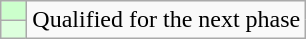<table class="wikitable" style="text-align: left;">
<tr>
<td width="10px" bgcolor="#ccffcc"></td>
<td rowspan="2">Qualified for the next phase</td>
</tr>
<tr>
<td width="10px" bgcolor="#ddffdd"></td>
</tr>
</table>
